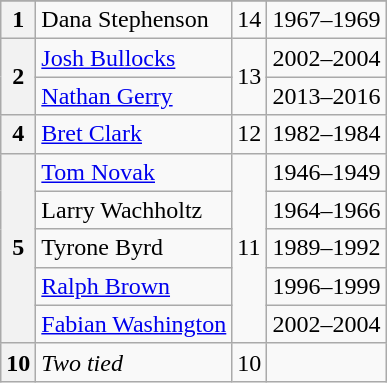<table class=wikitable>
<tr>
</tr>
<tr>
<th>1</th>
<td>Dana Stephenson</td>
<td>14</td>
<td>1967–1969</td>
</tr>
<tr>
<th rowspan=2>2</th>
<td><a href='#'>Josh Bullocks</a></td>
<td rowspan=2>13</td>
<td>2002–2004</td>
</tr>
<tr>
<td><a href='#'>Nathan Gerry</a></td>
<td>2013–2016</td>
</tr>
<tr>
<th>4</th>
<td><a href='#'>Bret Clark</a></td>
<td>12</td>
<td>1982–1984</td>
</tr>
<tr>
<th rowspan=5>5</th>
<td><a href='#'>Tom Novak</a></td>
<td rowspan=5>11</td>
<td>1946–1949</td>
</tr>
<tr>
<td>Larry Wachholtz</td>
<td>1964–1966</td>
</tr>
<tr>
<td>Tyrone Byrd</td>
<td>1989–1992</td>
</tr>
<tr>
<td><a href='#'>Ralph Brown</a></td>
<td>1996–1999</td>
</tr>
<tr>
<td><a href='#'>Fabian Washington</a></td>
<td>2002–2004</td>
</tr>
<tr>
<th>10</th>
<td><em>Two tied</em></td>
<td>10</td>
<td></td>
</tr>
</table>
